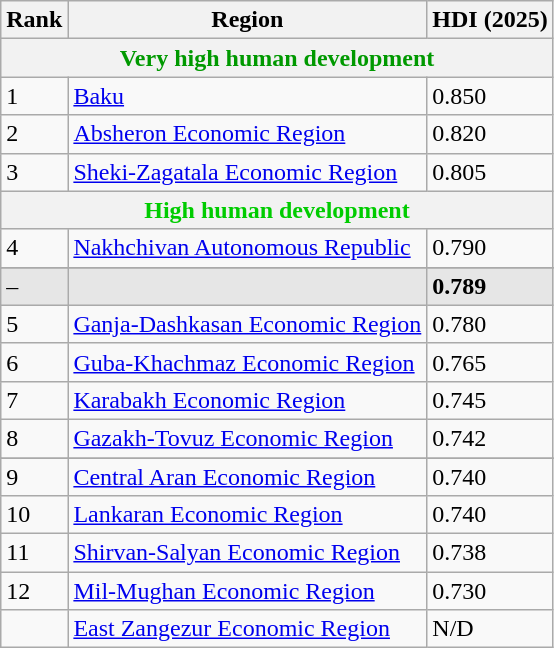<table class="wikitable sortable">
<tr>
<th class="sort">Rank</th>
<th class="sort">Region</th>
<th class="sort">HDI (2025)</th>
</tr>
<tr>
<th colspan="3" style="color:#090;">Very high human development</th>
</tr>
<tr>
<td>1</td>
<td style="text-align:left"><a href='#'>Baku</a></td>
<td>0.850</td>
</tr>
<tr>
<td>2</td>
<td style="text-align:left"><a href='#'>Absheron Economic Region</a></td>
<td>0.820</td>
</tr>
<tr>
<td>3</td>
<td style="text-align:left"><a href='#'>Sheki-Zagatala Economic Region</a></td>
<td>0.805</td>
</tr>
<tr>
<th colspan="3" style="color:#0c0;">High human development</th>
</tr>
<tr>
<td>4</td>
<td style="text-align:left"><a href='#'>Nakhchivan Autonomous Republic</a></td>
<td>0.790</td>
</tr>
<tr>
</tr>
<tr style="background:#e6e6e6">
<td>–</td>
<td style="text-align:left"><strong></strong></td>
<td><strong>0.789</strong></td>
</tr>
<tr>
<td>5</td>
<td style="text-align:left"><a href='#'>Ganja-Dashkasan Economic Region</a></td>
<td>0.780</td>
</tr>
<tr>
<td>6</td>
<td style="text-align:left"><a href='#'>Guba-Khachmaz Economic Region</a></td>
<td>0.765</td>
</tr>
<tr>
<td>7</td>
<td style="text-align:left"><a href='#'>Karabakh Economic Region</a></td>
<td>0.745</td>
</tr>
<tr>
<td>8</td>
<td style="text-align:left"><a href='#'>Gazakh-Tovuz Economic Region</a></td>
<td>0.742</td>
</tr>
<tr>
</tr>
<tr>
<td>9</td>
<td style="text-align:left"><a href='#'>Central Aran Economic Region</a></td>
<td>0.740</td>
</tr>
<tr>
<td>10</td>
<td style="text-align:left"><a href='#'>Lankaran Economic Region</a></td>
<td>0.740</td>
</tr>
<tr>
<td>11</td>
<td style="text-align:left"><a href='#'>Shirvan-Salyan Economic Region</a></td>
<td>0.738</td>
</tr>
<tr>
<td>12</td>
<td style="text-align:left"><a href='#'>Mil-Mughan Economic Region</a></td>
<td>0.730</td>
</tr>
<tr>
<td></td>
<td style="text-align:left"><a href='#'>East Zangezur Economic Region</a></td>
<td>N/D</td>
</tr>
</table>
